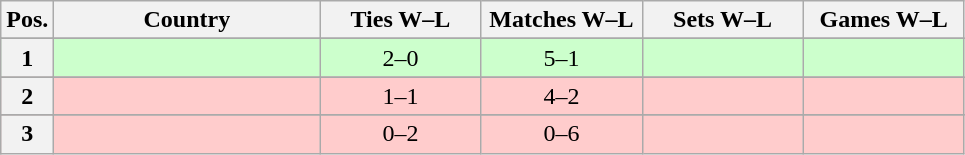<table class="wikitable nowrap" style=text-align:center>
<tr>
<th>Pos.</th>
<th width=170>Country</th>
<th width=100>Ties W–L</th>
<th width=100>Matches W–L</th>
<th width=100>Sets W–L</th>
<th width=100>Games W–L</th>
</tr>
<tr>
</tr>
<tr style=background:#ccffcc>
<th>1</th>
<td align=left> </td>
<td>2–0</td>
<td>5–1</td>
<td></td>
<td></td>
</tr>
<tr>
</tr>
<tr style=background:#ffcccc>
<th>2</th>
<td align=left> </td>
<td>1–1</td>
<td>4–2</td>
<td></td>
<td></td>
</tr>
<tr>
</tr>
<tr style=background:#ffcccc>
<th>3</th>
<td align=left></td>
<td>0–2</td>
<td>0–6</td>
<td></td>
<td></td>
</tr>
</table>
